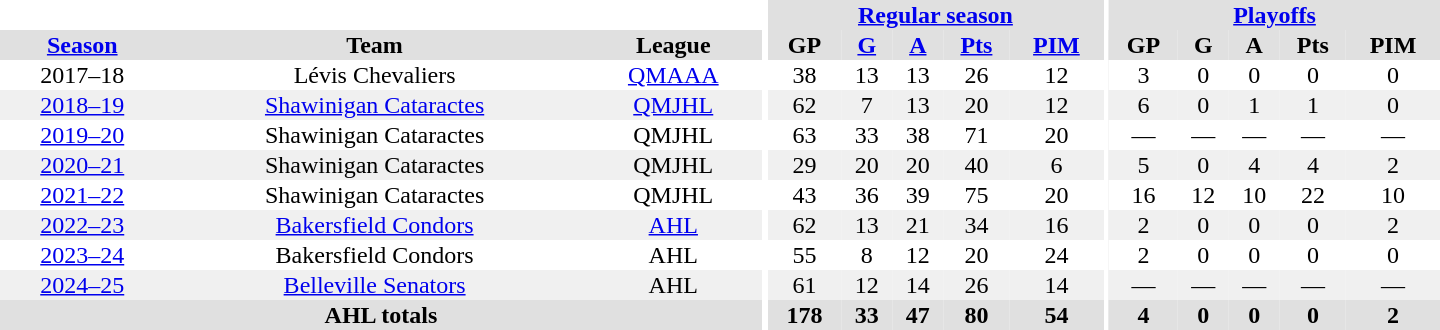<table border="0" cellpadding="1" cellspacing="0" style="text-align:center; width:60em">
<tr bgcolor="#e0e0e0">
<th colspan="3" bgcolor="#ffffff"></th>
<th rowspan="100" bgcolor="#ffffff"></th>
<th colspan="5"><a href='#'>Regular season</a></th>
<th rowspan="100" bgcolor="#ffffff"></th>
<th colspan="5"><a href='#'>Playoffs</a></th>
</tr>
<tr bgcolor="#e0e0e0">
<th><a href='#'>Season</a></th>
<th>Team</th>
<th>League</th>
<th>GP</th>
<th><a href='#'>G</a></th>
<th><a href='#'>A</a></th>
<th><a href='#'>Pts</a></th>
<th><a href='#'>PIM</a></th>
<th>GP</th>
<th>G</th>
<th>A</th>
<th>Pts</th>
<th>PIM</th>
</tr>
<tr>
<td>2017–18</td>
<td>Lévis Chevaliers</td>
<td><a href='#'>QMAAA</a></td>
<td>38</td>
<td>13</td>
<td>13</td>
<td>26</td>
<td>12</td>
<td>3</td>
<td>0</td>
<td>0</td>
<td>0</td>
<td>0</td>
</tr>
<tr bgcolor="#f0f0f0">
<td><a href='#'>2018–19</a></td>
<td><a href='#'>Shawinigan Cataractes</a></td>
<td><a href='#'>QMJHL</a></td>
<td>62</td>
<td>7</td>
<td>13</td>
<td>20</td>
<td>12</td>
<td>6</td>
<td>0</td>
<td>1</td>
<td>1</td>
<td>0</td>
</tr>
<tr>
<td><a href='#'>2019–20</a></td>
<td>Shawinigan Cataractes</td>
<td>QMJHL</td>
<td>63</td>
<td>33</td>
<td>38</td>
<td>71</td>
<td>20</td>
<td>—</td>
<td>—</td>
<td>—</td>
<td>—</td>
<td>—</td>
</tr>
<tr bgcolor="#f0f0f0">
<td><a href='#'>2020–21</a></td>
<td>Shawinigan Cataractes</td>
<td>QMJHL</td>
<td>29</td>
<td>20</td>
<td>20</td>
<td>40</td>
<td>6</td>
<td>5</td>
<td>0</td>
<td>4</td>
<td>4</td>
<td>2</td>
</tr>
<tr>
<td><a href='#'>2021–22</a></td>
<td>Shawinigan Cataractes</td>
<td>QMJHL</td>
<td>43</td>
<td>36</td>
<td>39</td>
<td>75</td>
<td>20</td>
<td>16</td>
<td>12</td>
<td>10</td>
<td>22</td>
<td>10</td>
</tr>
<tr bgcolor="#f0f0f0">
<td><a href='#'>2022–23</a></td>
<td><a href='#'>Bakersfield Condors</a></td>
<td><a href='#'>AHL</a></td>
<td>62</td>
<td>13</td>
<td>21</td>
<td>34</td>
<td>16</td>
<td>2</td>
<td>0</td>
<td>0</td>
<td>0</td>
<td>2</td>
</tr>
<tr>
<td><a href='#'>2023–24</a></td>
<td>Bakersfield Condors</td>
<td>AHL</td>
<td>55</td>
<td>8</td>
<td>12</td>
<td>20</td>
<td>24</td>
<td>2</td>
<td>0</td>
<td>0</td>
<td>0</td>
<td>0</td>
</tr>
<tr bgcolor="#f0f0f0">
<td><a href='#'>2024–25</a></td>
<td><a href='#'>Belleville Senators</a></td>
<td>AHL</td>
<td>61</td>
<td>12</td>
<td>14</td>
<td>26</td>
<td>14</td>
<td>—</td>
<td>—</td>
<td>—</td>
<td>—</td>
<td>—</td>
</tr>
<tr bgcolor="#e0e0e0">
<th colspan="3">AHL totals</th>
<th>178</th>
<th>33</th>
<th>47</th>
<th>80</th>
<th>54</th>
<th>4</th>
<th>0</th>
<th>0</th>
<th>0</th>
<th>2</th>
</tr>
</table>
